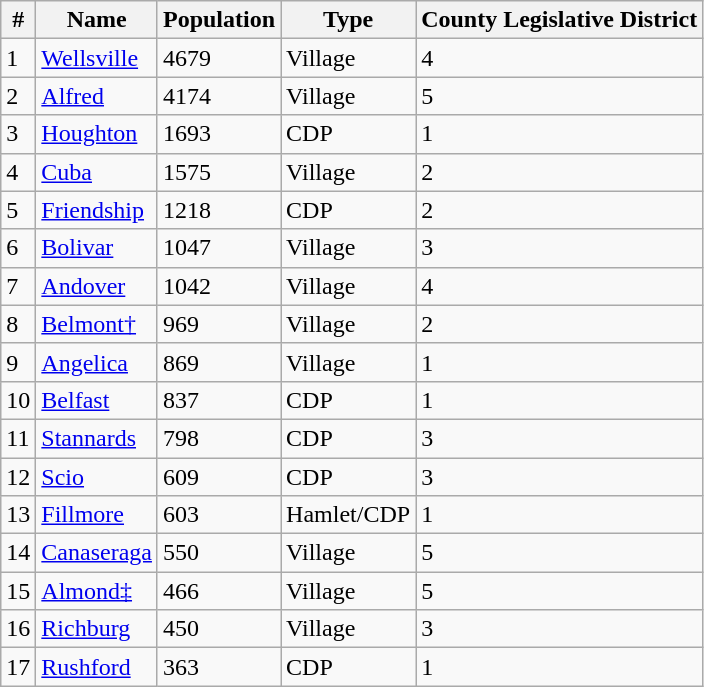<table class="wikitable sortable">
<tr>
<th>#</th>
<th>Name</th>
<th>Population</th>
<th>Type</th>
<th>County Legislative District</th>
</tr>
<tr>
<td>1</td>
<td><a href='#'>Wellsville</a></td>
<td>4679</td>
<td>Village</td>
<td>4</td>
</tr>
<tr>
<td>2</td>
<td><a href='#'>Alfred</a></td>
<td>4174</td>
<td>Village</td>
<td>5</td>
</tr>
<tr>
<td>3</td>
<td><a href='#'>Houghton</a></td>
<td>1693</td>
<td>CDP</td>
<td>1</td>
</tr>
<tr>
<td>4</td>
<td><a href='#'>Cuba</a></td>
<td>1575</td>
<td>Village</td>
<td>2</td>
</tr>
<tr>
<td>5</td>
<td><a href='#'>Friendship</a></td>
<td>1218</td>
<td>CDP</td>
<td>2</td>
</tr>
<tr>
<td>6</td>
<td><a href='#'>Bolivar</a></td>
<td>1047</td>
<td>Village</td>
<td>3</td>
</tr>
<tr>
<td>7</td>
<td><a href='#'>Andover</a></td>
<td>1042</td>
<td>Village</td>
<td>4</td>
</tr>
<tr>
<td>8</td>
<td><a href='#'>Belmont†</a></td>
<td>969</td>
<td>Village</td>
<td>2</td>
</tr>
<tr>
<td>9</td>
<td><a href='#'>Angelica</a></td>
<td>869</td>
<td>Village</td>
<td>1</td>
</tr>
<tr>
<td>10</td>
<td><a href='#'>Belfast</a></td>
<td>837</td>
<td>CDP</td>
<td>1</td>
</tr>
<tr>
<td>11</td>
<td><a href='#'>Stannards</a></td>
<td>798</td>
<td>CDP</td>
<td>3</td>
</tr>
<tr>
<td>12</td>
<td><a href='#'>Scio</a></td>
<td>609</td>
<td>CDP</td>
<td>3</td>
</tr>
<tr>
<td>13</td>
<td><a href='#'>Fillmore</a></td>
<td>603</td>
<td>Hamlet/CDP</td>
<td>1</td>
</tr>
<tr>
<td>14</td>
<td><a href='#'>Canaseraga</a></td>
<td>550</td>
<td>Village</td>
<td>5</td>
</tr>
<tr>
<td>15</td>
<td><a href='#'>Almond‡</a></td>
<td>466</td>
<td>Village</td>
<td>5</td>
</tr>
<tr>
<td>16</td>
<td><a href='#'>Richburg</a></td>
<td>450</td>
<td>Village</td>
<td>3</td>
</tr>
<tr>
<td>17</td>
<td><a href='#'>Rushford</a></td>
<td>363</td>
<td>CDP</td>
<td>1</td>
</tr>
</table>
